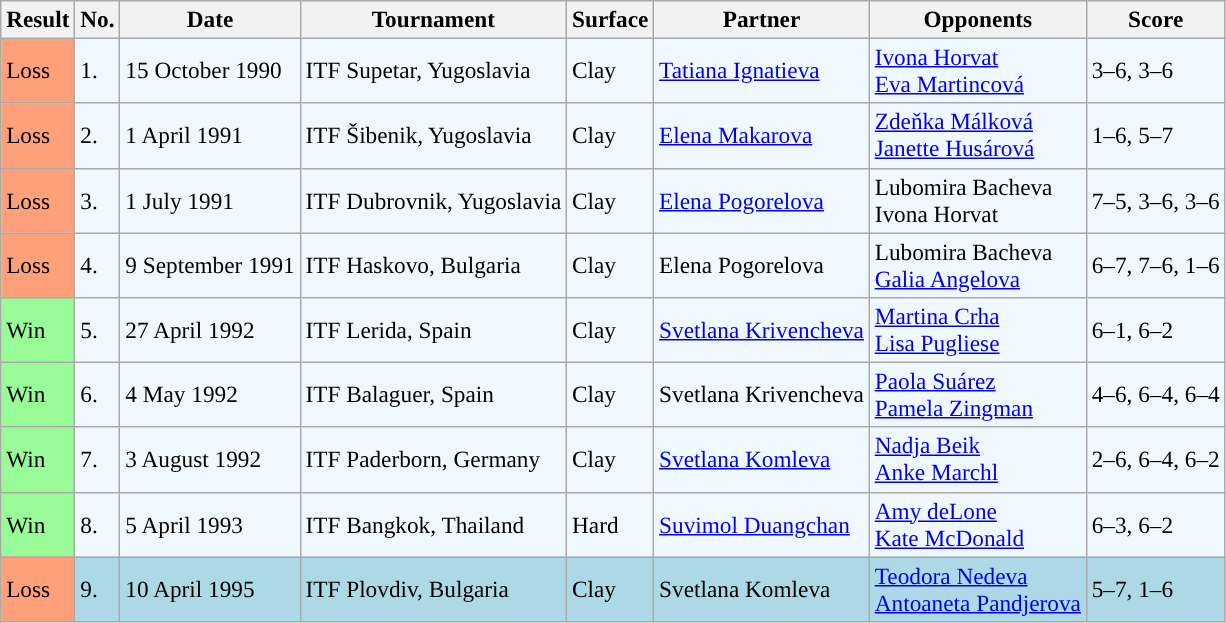<table class="sortable wikitable" style="font-size:97%;">
<tr>
<th>Result</th>
<th>No.</th>
<th>Date</th>
<th>Tournament</th>
<th>Surface</th>
<th>Partner</th>
<th>Opponents</th>
<th>Score</th>
</tr>
<tr style="background:#f0f8ff;">
<td style="background:#ffa07a;">Loss</td>
<td>1.</td>
<td>15 October 1990</td>
<td>ITF Supetar, Yugoslavia</td>
<td>Clay</td>
<td> <a href='#'>Tatiana Ignatieva</a></td>
<td> <a href='#'>Ivona Horvat</a> <br>  <a href='#'>Eva Martincová</a></td>
<td>3–6, 3–6</td>
</tr>
<tr style="background:#f0f8ff;">
<td style="background:#ffa07a;">Loss</td>
<td>2.</td>
<td>1 April 1991</td>
<td>ITF Šibenik, Yugoslavia</td>
<td>Clay</td>
<td> <a href='#'>Elena Makarova</a></td>
<td> <a href='#'>Zdeňka Málková</a> <br>  <a href='#'>Janette Husárová</a></td>
<td>1–6, 5–7</td>
</tr>
<tr style="background:#f0f8ff;">
<td style="background:#ffa07a;">Loss</td>
<td>3.</td>
<td>1 July 1991</td>
<td>ITF Dubrovnik, Yugoslavia</td>
<td>Clay</td>
<td> <a href='#'>Elena Pogorelova</a></td>
<td> Lubomira Bacheva <br>  Ivona Horvat</td>
<td>7–5, 3–6, 3–6</td>
</tr>
<tr style="background:#f0f8ff;">
<td style="background:#ffa07a;">Loss</td>
<td>4.</td>
<td>9 September 1991</td>
<td>ITF Haskovo, Bulgaria</td>
<td>Clay</td>
<td> Elena Pogorelova</td>
<td> Lubomira Bacheva <br>  <a href='#'>Galia Angelova</a></td>
<td>6–7, 7–6, 1–6</td>
</tr>
<tr style="background:#f0f8ff;">
<td style="background:#98fb98;">Win</td>
<td>5.</td>
<td>27 April 1992</td>
<td>ITF Lerida, Spain</td>
<td>Clay</td>
<td> <a href='#'>Svetlana Krivencheva</a></td>
<td> <a href='#'>Martina Crha</a> <br>  <a href='#'>Lisa Pugliese</a></td>
<td>6–1, 6–2</td>
</tr>
<tr style="background:#f0f8ff;">
<td style="background:#98fb98;">Win</td>
<td>6.</td>
<td>4 May 1992</td>
<td>ITF Balaguer, Spain</td>
<td>Clay</td>
<td> Svetlana Krivencheva</td>
<td> <a href='#'>Paola Suárez</a> <br>  <a href='#'>Pamela Zingman</a></td>
<td>4–6, 6–4, 6–4</td>
</tr>
<tr style="background:#f0f8ff;">
<td style="background:#98fb98;">Win</td>
<td>7.</td>
<td>3 August 1992</td>
<td>ITF Paderborn, Germany</td>
<td>Clay</td>
<td> <a href='#'>Svetlana Komleva</a></td>
<td> <a href='#'>Nadja Beik</a> <br>  <a href='#'>Anke Marchl</a></td>
<td>2–6, 6–4, 6–2</td>
</tr>
<tr style="background:#f0f8ff;">
<td style="background:#98fb98;">Win</td>
<td>8.</td>
<td>5 April 1993</td>
<td>ITF Bangkok, Thailand</td>
<td>Hard</td>
<td> <a href='#'>Suvimol Duangchan</a></td>
<td> <a href='#'>Amy deLone</a> <br>  <a href='#'>Kate McDonald</a></td>
<td>6–3, 6–2</td>
</tr>
<tr style="background:lightblue;">
<td style="background:#ffa07a;">Loss</td>
<td>9.</td>
<td>10 April 1995</td>
<td>ITF Plovdiv, Bulgaria</td>
<td>Clay</td>
<td> Svetlana Komleva</td>
<td> <a href='#'>Teodora Nedeva</a> <br>  <a href='#'>Antoaneta Pandjerova</a></td>
<td>5–7, 1–6</td>
</tr>
</table>
